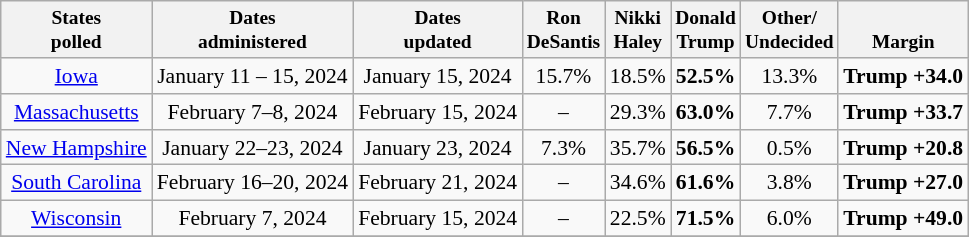<table class="wikitable sortable mw-datatable" style="font-size:90%;text-align:center;">
<tr valign="bottom" style="font-size:90%;">
<th>States<br>polled</th>
<th>Dates<br>administered</th>
<th>Dates<br>updated</th>
<th>Ron<br>DeSantis</th>
<th>Nikki<br>Haley</th>
<th>Donald<br>Trump</th>
<th>Other/<br>Undecided</th>
<th>Margin</th>
</tr>
<tr>
<td><a href='#'>Iowa</a></td>
<td>January 11 – 15, 2024</td>
<td>January 15, 2024</td>
<td>15.7%</td>
<td>18.5%</td>
<td><strong>52.5%</strong></td>
<td>13.3%</td>
<td><strong>Trump +34.0</strong></td>
</tr>
<tr>
<td><a href='#'>Massachusetts</a></td>
<td>February 7–8, 2024</td>
<td>February 15, 2024</td>
<td>–</td>
<td>29.3%</td>
<td><strong>63.0%</strong></td>
<td>7.7%</td>
<td><strong>Trump +33.7</strong></td>
</tr>
<tr>
<td><a href='#'>New Hampshire</a></td>
<td>January 22–23, 2024</td>
<td>January 23, 2024</td>
<td>7.3%</td>
<td>35.7%</td>
<td><strong>56.5%</strong></td>
<td>0.5%</td>
<td><strong>Trump +20.8</strong></td>
</tr>
<tr>
<td><a href='#'>South Carolina</a></td>
<td>February 16–20, 2024</td>
<td>February 21, 2024</td>
<td>–</td>
<td>34.6%</td>
<td><strong>61.6%</strong></td>
<td>3.8%</td>
<td><strong>Trump +27.0</strong></td>
</tr>
<tr>
<td><a href='#'>Wisconsin</a></td>
<td>February 7, 2024</td>
<td>February 15, 2024</td>
<td>–</td>
<td>22.5%</td>
<td><strong>71.5%</strong></td>
<td>6.0%</td>
<td><strong>Trump +49.0</strong></td>
</tr>
<tr>
</tr>
</table>
